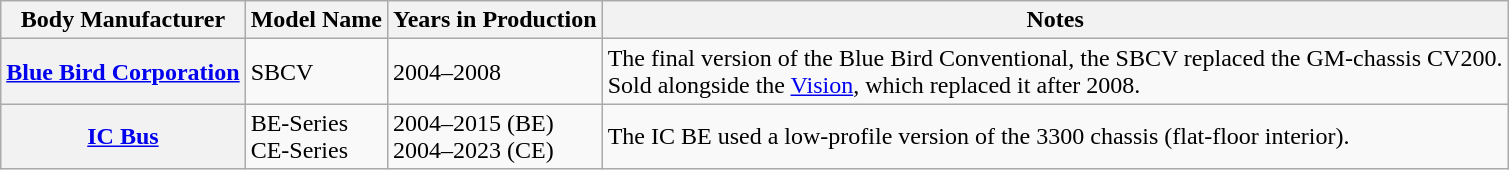<table class="wikitable">
<tr>
<th>Body Manufacturer</th>
<th>Model Name</th>
<th>Years in Production</th>
<th>Notes</th>
</tr>
<tr>
<th colwidth="10"><a href='#'>Blue Bird Corporation</a></th>
<td>SBCV</td>
<td>2004–2008</td>
<td>The final version of the Blue Bird Conventional, the SBCV replaced the GM-chassis CV200.<br>Sold alongside the <a href='#'>Vision</a>, which replaced it after 2008.</td>
</tr>
<tr>
<th colwidth="10"><a href='#'>IC Bus</a></th>
<td>BE-Series<br>CE-Series</td>
<td>2004–2015 (BE)<br>2004–2023 (CE)</td>
<td>The IC BE used a low-profile version of the 3300 chassis (flat-floor interior).</td>
</tr>
</table>
